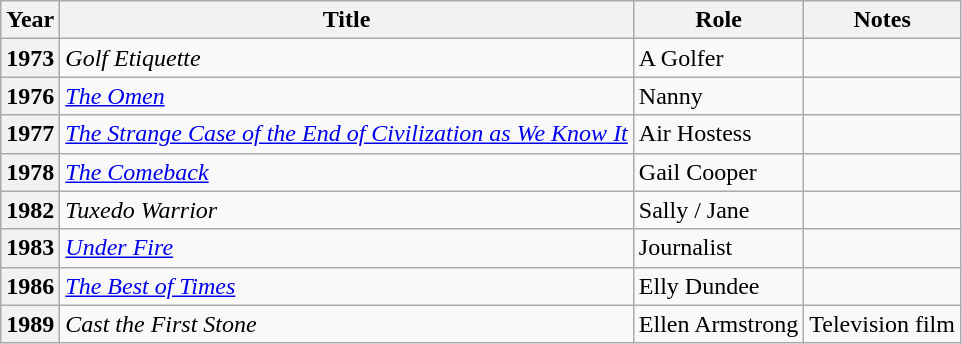<table class="wikitable sortable plainrowheaders">
<tr>
<th>Year</th>
<th>Title</th>
<th>Role</th>
<th>Notes</th>
</tr>
<tr>
<th scope="row">1973</th>
<td><em>Golf Etiquette</em></td>
<td>A Golfer</td>
<td></td>
</tr>
<tr>
<th scope="row">1976</th>
<td data-sort-value="Omen"><em><a href='#'>The Omen</a></em></td>
<td>Nanny</td>
<td></td>
</tr>
<tr>
<th scope="row">1977</th>
<td data-sort-value="Strange Case"><em><a href='#'>The Strange Case of the End of Civilization as We Know It</a></em></td>
<td>Air Hostess</td>
<td></td>
</tr>
<tr>
<th scope="row">1978</th>
<td data-sort-value="Comeback"><em><a href='#'>The Comeback</a></em></td>
<td>Gail Cooper</td>
<td></td>
</tr>
<tr>
<th scope="row">1982</th>
<td><em>Tuxedo Warrior</em></td>
<td>Sally / Jane</td>
<td></td>
</tr>
<tr>
<th scope="row">1983</th>
<td><em><a href='#'>Under Fire</a></em></td>
<td>Journalist</td>
<td></td>
</tr>
<tr>
<th scope="row">1986</th>
<td data-sort-value="Best"><em><a href='#'>The Best of Times</a></em></td>
<td>Elly Dundee</td>
<td></td>
</tr>
<tr>
<th scope="row">1989</th>
<td><em>Cast the First Stone</em></td>
<td>Ellen Armstrong</td>
<td>Television film</td>
</tr>
</table>
